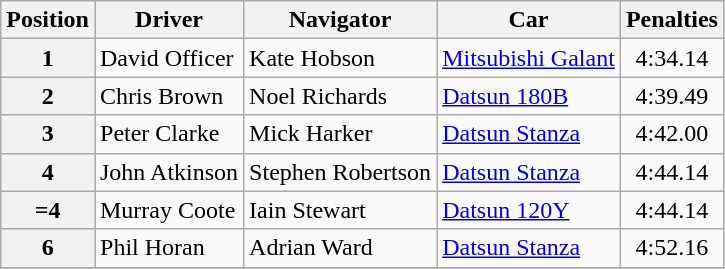<table class="wikitable" border="1">
<tr>
<th>Position</th>
<th>Driver</th>
<th>Navigator</th>
<th>Car</th>
<th>Penalties</th>
</tr>
<tr>
<th>1</th>
<td>David Officer</td>
<td>Kate Hobson</td>
<td><a href='#'>Mitsubishi Galant</a></td>
<td align="center">4:34.14</td>
</tr>
<tr>
<th>2</th>
<td>Chris Brown</td>
<td>Noel Richards</td>
<td><a href='#'>Datsun 180B</a></td>
<td align="center">4:39.49</td>
</tr>
<tr>
<th>3</th>
<td>Peter Clarke</td>
<td>Mick Harker</td>
<td><a href='#'>Datsun Stanza</a></td>
<td align="center">4:42.00</td>
</tr>
<tr>
<th>4</th>
<td>John Atkinson</td>
<td>Stephen Robertson</td>
<td><a href='#'>Datsun Stanza</a></td>
<td align="center">4:44.14</td>
</tr>
<tr>
<th>=4</th>
<td>Murray Coote</td>
<td>Iain Stewart</td>
<td><a href='#'>Datsun 120Y</a></td>
<td align="center">4:44.14</td>
</tr>
<tr>
<th>6</th>
<td>Phil Horan</td>
<td>Adrian Ward</td>
<td><a href='#'>Datsun Stanza</a></td>
<td align="center">4:52.16</td>
</tr>
<tr>
</tr>
</table>
